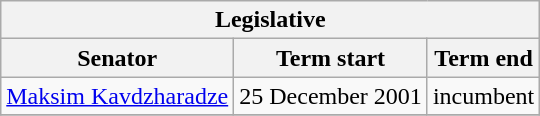<table class="wikitable sortable">
<tr>
<th colspan=3>Legislative</th>
</tr>
<tr>
<th>Senator</th>
<th>Term start</th>
<th>Term end</th>
</tr>
<tr>
<td><a href='#'>Maksim Kavdzharadze</a></td>
<td>25 December 2001</td>
<td>incumbent</td>
</tr>
<tr>
</tr>
</table>
